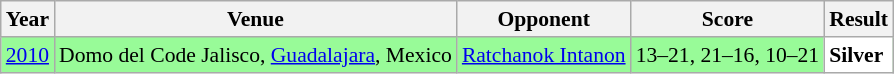<table class="sortable wikitable" style="font-size: 90%">
<tr>
<th>Year</th>
<th>Venue</th>
<th>Opponent</th>
<th>Score</th>
<th>Result</th>
</tr>
<tr style="background:#98FB98">
<td align="center"><a href='#'>2010</a></td>
<td align="left">Domo del Code Jalisco, <a href='#'>Guadalajara</a>, Mexico</td>
<td align="left"> <a href='#'>Ratchanok Intanon</a></td>
<td align="left">13–21, 21–16, 10–21</td>
<td style="text-align:left; background:white"> <strong>Silver</strong></td>
</tr>
</table>
